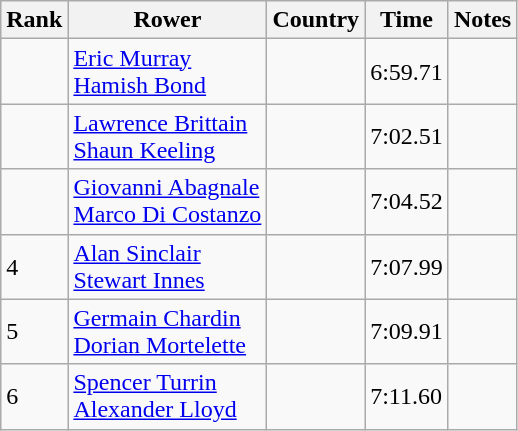<table class="wikitable">
<tr>
<th>Rank</th>
<th>Rower</th>
<th>Country</th>
<th>Time</th>
<th>Notes</th>
</tr>
<tr>
<td></td>
<td><a href='#'>Eric Murray</a><br><a href='#'>Hamish Bond</a></td>
<td></td>
<td>6:59.71</td>
<td></td>
</tr>
<tr>
<td></td>
<td><a href='#'>Lawrence Brittain</a><br><a href='#'>Shaun Keeling</a></td>
<td></td>
<td>7:02.51</td>
<td></td>
</tr>
<tr>
<td></td>
<td><a href='#'>Giovanni Abagnale</a><br><a href='#'>Marco Di Costanzo</a></td>
<td></td>
<td>7:04.52</td>
<td></td>
</tr>
<tr>
<td>4</td>
<td><a href='#'>Alan Sinclair</a><br><a href='#'>Stewart Innes</a></td>
<td></td>
<td>7:07.99</td>
<td></td>
</tr>
<tr>
<td>5</td>
<td><a href='#'>Germain Chardin</a><br><a href='#'>Dorian Mortelette</a></td>
<td></td>
<td>7:09.91</td>
<td></td>
</tr>
<tr>
<td>6</td>
<td><a href='#'>Spencer Turrin</a><br><a href='#'>Alexander Lloyd</a></td>
<td></td>
<td>7:11.60</td>
<td></td>
</tr>
</table>
